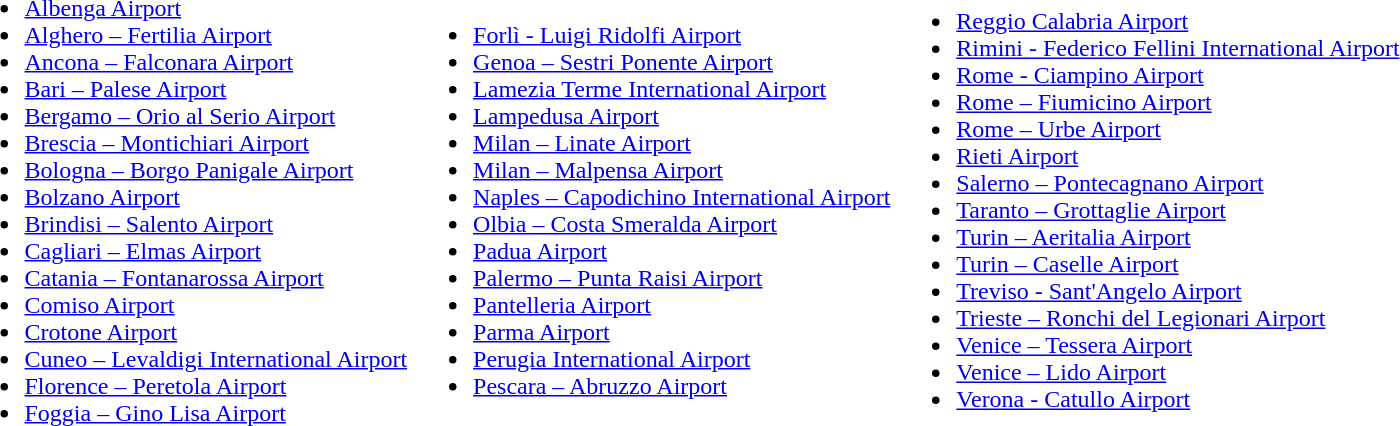<table>
<tr>
<td><br><ul><li><a href='#'>Albenga Airport</a></li><li><a href='#'>Alghero – Fertilia Airport</a></li><li><a href='#'>Ancona – Falconara Airport</a></li><li><a href='#'>Bari – Palese Airport</a></li><li><a href='#'>Bergamo – Orio al Serio Airport</a></li><li><a href='#'>Brescia – Montichiari Airport</a></li><li><a href='#'>Bologna – Borgo Panigale Airport</a></li><li><a href='#'>Bolzano Airport</a></li><li><a href='#'>Brindisi – Salento Airport</a></li><li><a href='#'>Cagliari – Elmas Airport</a></li><li><a href='#'>Catania – Fontanarossa Airport</a></li><li><a href='#'>Comiso Airport</a></li><li><a href='#'>Crotone Airport</a></li><li><a href='#'>Cuneo – Levaldigi International Airport</a></li><li><a href='#'>Florence – Peretola Airport</a></li><li><a href='#'>Foggia – Gino Lisa Airport</a></li></ul></td>
<td><br><ul><li><a href='#'>Forlì - Luigi Ridolfi Airport</a></li><li><a href='#'>Genoa – Sestri Ponente Airport</a></li><li><a href='#'>Lamezia Terme International Airport</a></li><li><a href='#'>Lampedusa Airport</a></li><li><a href='#'>Milan – Linate Airport</a></li><li><a href='#'>Milan – Malpensa Airport</a></li><li><a href='#'>Naples – Capodichino International Airport</a></li><li><a href='#'>Olbia – Costa Smeralda Airport</a></li><li><a href='#'>Padua Airport</a></li><li><a href='#'>Palermo – Punta Raisi Airport</a></li><li><a href='#'>Pantelleria Airport</a></li><li><a href='#'>Parma Airport</a></li><li><a href='#'>Perugia International Airport</a></li><li><a href='#'>Pescara – Abruzzo Airport</a></li></ul></td>
<td><br><ul><li><a href='#'>Reggio Calabria Airport</a></li><li><a href='#'>Rimini - Federico Fellini International Airport</a></li><li><a href='#'>Rome - Ciampino Airport</a></li><li><a href='#'>Rome – Fiumicino Airport</a></li><li><a href='#'>Rome – Urbe Airport</a></li><li><a href='#'>Rieti Airport</a></li><li><a href='#'>Salerno – Pontecagnano Airport</a></li><li><a href='#'>Taranto – Grottaglie Airport</a></li><li><a href='#'>Turin – Aeritalia Airport</a></li><li><a href='#'>Turin – Caselle Airport</a></li><li><a href='#'>Treviso - Sant'Angelo Airport</a></li><li><a href='#'>Trieste – Ronchi del Legionari Airport</a></li><li><a href='#'>Venice – Tessera Airport</a></li><li><a href='#'>Venice – Lido Airport</a></li><li><a href='#'>Verona - Catullo Airport</a></li></ul></td>
</tr>
</table>
